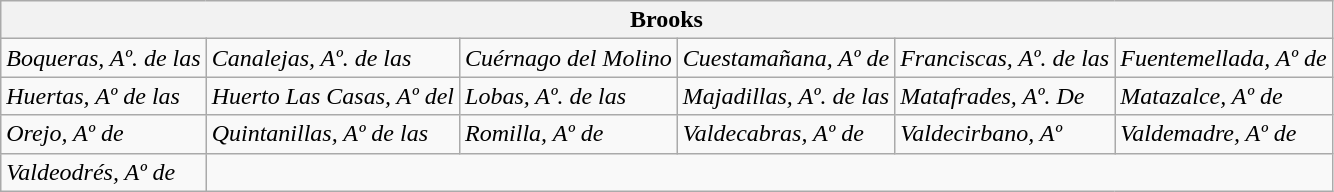<table class="wikitable" align=>
<tr>
<th colspan="6">Brooks</th>
</tr>
<tr>
<td><em>Boqueras, Aº. de las</em></td>
<td><em>Canalejas, Aº. de las</em></td>
<td><em>Cuérnago del Molino</em></td>
<td><em>Cuestamañana, Aº de</em></td>
<td><em>Franciscas, Aº. de las</em></td>
<td><em>Fuentemellada, Aº de</em></td>
</tr>
<tr>
<td><em>Huertas, Aº de las</em></td>
<td><em>Huerto Las Casas, Aº del</em></td>
<td><em>Lobas, Aº. de las</em></td>
<td><em>Majadillas, Aº. de las</em></td>
<td><em>Matafrades, Aº. De</em></td>
<td><em>Matazalce, Aº de</em></td>
</tr>
<tr>
<td><em>Orejo, Aº de</em></td>
<td><em>Quintanillas, Aº de las</em></td>
<td><em>Romilla, Aº de</em></td>
<td><em>Valdecabras, Aº de</em></td>
<td><em>Valdecirbano, Aº</em></td>
<td><em>Valdemadre, Aº de</em></td>
</tr>
<tr>
<td><em>Valdeodrés, Aº de</em></td>
</tr>
</table>
